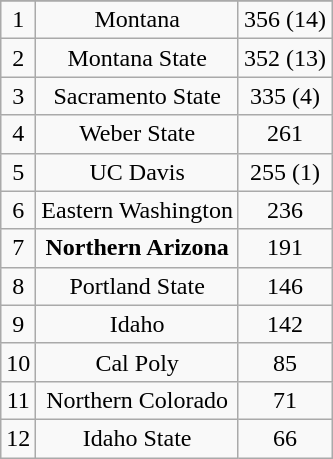<table class="wikitable" style="display: inline-table;">
<tr align="center">
</tr>
<tr align="center">
<td>1</td>
<td>Montana</td>
<td>356 (14)</td>
</tr>
<tr align="center">
<td>2</td>
<td>Montana State</td>
<td>352 (13)</td>
</tr>
<tr align="center">
<td>3</td>
<td>Sacramento State</td>
<td>335 (4)</td>
</tr>
<tr align="center">
<td>4</td>
<td>Weber State</td>
<td>261</td>
</tr>
<tr align="center">
<td>5</td>
<td>UC Davis</td>
<td>255 (1)</td>
</tr>
<tr align="center">
<td>6</td>
<td>Eastern Washington</td>
<td>236</td>
</tr>
<tr align="center">
<td>7</td>
<td><strong>Northern Arizona</strong></td>
<td>191</td>
</tr>
<tr align="center">
<td>8</td>
<td>Portland State</td>
<td>146</td>
</tr>
<tr align="center">
<td>9</td>
<td>Idaho</td>
<td>142</td>
</tr>
<tr align="center">
<td>10</td>
<td>Cal Poly</td>
<td>85</td>
</tr>
<tr align="center">
<td>11</td>
<td>Northern Colorado</td>
<td>71</td>
</tr>
<tr align="center">
<td>12</td>
<td>Idaho State</td>
<td>66</td>
</tr>
</table>
